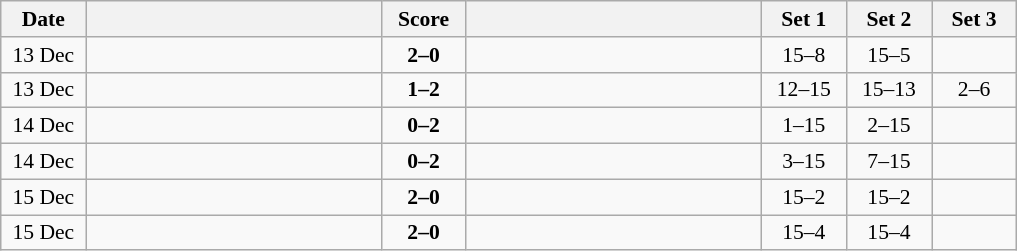<table class="wikitable" style="text-align: center; font-size:90% ">
<tr>
<th width="50">Date</th>
<th align="right" width="190"></th>
<th width="50">Score</th>
<th align="left" width="190"></th>
<th width="50">Set 1</th>
<th width="50">Set 2</th>
<th width="50">Set 3</th>
</tr>
<tr>
<td>13 Dec</td>
<td align=right><strong></strong></td>
<td align=center><strong>2–0</strong></td>
<td align=left></td>
<td>15–8</td>
<td>15–5</td>
<td></td>
</tr>
<tr>
<td>13 Dec</td>
<td align=right></td>
<td align=center><strong>1–2</strong></td>
<td align=left><strong></strong></td>
<td>12–15</td>
<td>15–13</td>
<td>2–6</td>
</tr>
<tr>
<td>14 Dec</td>
<td align=right></td>
<td align=center><strong>0–2</strong></td>
<td align=left><strong></strong></td>
<td>1–15</td>
<td>2–15</td>
<td></td>
</tr>
<tr>
<td>14 Dec</td>
<td align=right></td>
<td align=center><strong>0–2</strong></td>
<td align=left><strong></strong></td>
<td>3–15</td>
<td>7–15</td>
<td></td>
</tr>
<tr>
<td>15 Dec</td>
<td align=right><strong></strong></td>
<td align=center><strong>2–0</strong></td>
<td align=left></td>
<td>15–2</td>
<td>15–2</td>
<td></td>
</tr>
<tr>
<td>15 Dec</td>
<td align=right><strong></strong></td>
<td align=center><strong>2–0</strong></td>
<td align=left></td>
<td>15–4</td>
<td>15–4</td>
<td></td>
</tr>
</table>
